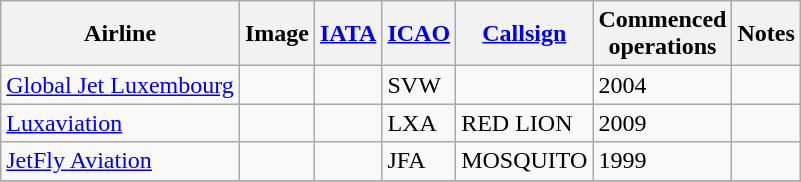<table class="wikitable sortable">
<tr valign="middle">
<th>Airline</th>
<th>Image</th>
<th><a href='#'>IATA</a></th>
<th><a href='#'>ICAO</a></th>
<th><a href='#'>Callsign</a></th>
<th>Commenced<br>operations</th>
<th>Notes</th>
</tr>
<tr>
<td><a href='#'>Global Jet Luxembourg</a></td>
<td></td>
<td></td>
<td>SVW</td>
<td></td>
<td>2004</td>
<td></td>
</tr>
<tr>
<td><a href='#'>Luxaviation</a></td>
<td></td>
<td></td>
<td>LXA</td>
<td>RED LION</td>
<td>2009</td>
<td></td>
</tr>
<tr>
<td><a href='#'>JetFly Aviation</a></td>
<td></td>
<td></td>
<td>JFA</td>
<td>MOSQUITO</td>
<td>1999</td>
<td></td>
</tr>
<tr>
</tr>
</table>
